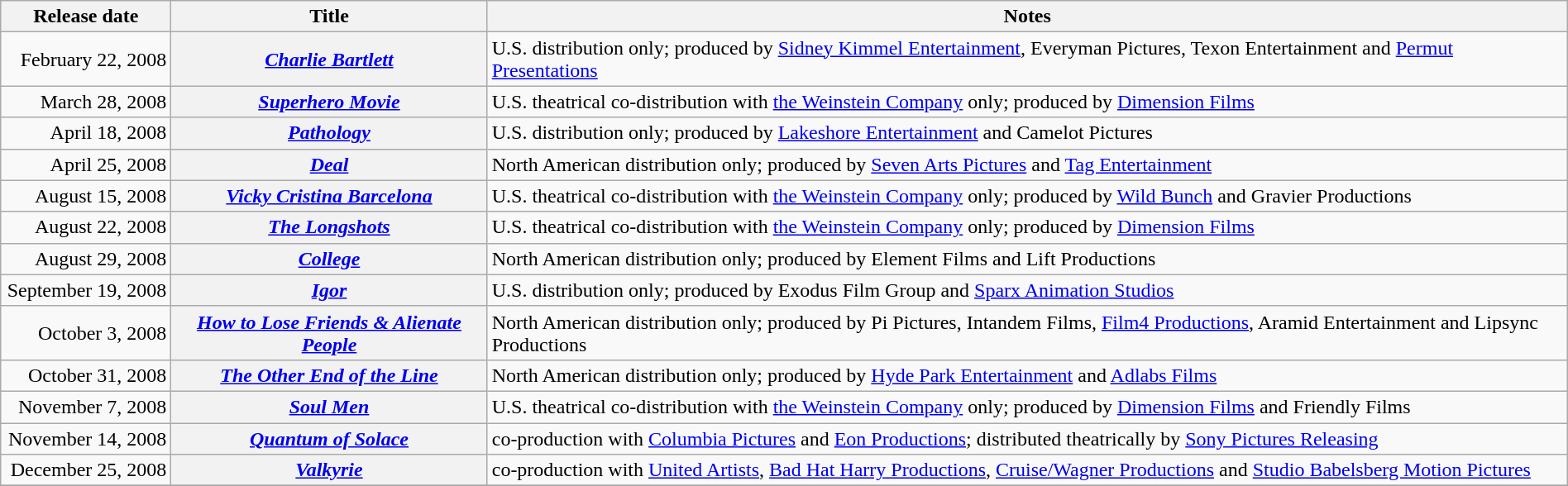<table class="wikitable sortable" style="width:100%;">
<tr>
<th scope="col" style="width:130px;">Release date</th>
<th>Title</th>
<th>Notes</th>
</tr>
<tr>
<td style="text-align:right;">February 22, 2008</td>
<th scope="row"><em><a href='#'>Charlie Bartlett</a></em></th>
<td>U.S. distribution only; produced by <a href='#'>Sidney Kimmel Entertainment</a>, Everyman Pictures, Texon Entertainment and <a href='#'>Permut Presentations</a></td>
</tr>
<tr>
<td style="text-align:right;">March 28, 2008</td>
<th scope="row"><em><a href='#'>Superhero Movie</a></em></th>
<td>U.S. theatrical co-distribution with <a href='#'>the Weinstein Company</a> only; produced by <a href='#'>Dimension Films</a></td>
</tr>
<tr>
<td style="text-align:right;">April 18, 2008</td>
<th scope="row"><em><a href='#'>Pathology</a></em></th>
<td>U.S. distribution only; produced by <a href='#'>Lakeshore Entertainment</a> and Camelot Pictures</td>
</tr>
<tr>
<td style="text-align:right;">April 25, 2008</td>
<th scope="row"><em><a href='#'>Deal</a></em></th>
<td>North American distribution only; produced by <a href='#'>Seven Arts Pictures</a> and <a href='#'>Tag Entertainment</a></td>
</tr>
<tr>
<td style="text-align:right;">August 15, 2008</td>
<th scope="row"><em><a href='#'>Vicky Cristina Barcelona</a></em></th>
<td>U.S. theatrical co-distribution with <a href='#'>the Weinstein Company</a> only; produced by <a href='#'>Wild Bunch</a> and Gravier Productions</td>
</tr>
<tr>
<td style="text-align:right;">August 22, 2008</td>
<th scope="row"><em><a href='#'>The Longshots</a></em></th>
<td>U.S. theatrical co-distribution with <a href='#'>the Weinstein Company</a> only; produced by <a href='#'>Dimension Films</a></td>
</tr>
<tr>
<td style="text-align:right;">August 29, 2008</td>
<th scope="row"><em><a href='#'>College</a></em></th>
<td>North American distribution only; produced by Element Films and Lift Productions</td>
</tr>
<tr>
<td style="text-align:right;">September 19, 2008</td>
<th scope="row"><em><a href='#'>Igor</a></em></th>
<td>U.S. distribution only; produced by Exodus Film Group and <a href='#'>Sparx Animation Studios</a></td>
</tr>
<tr>
<td style="text-align:right;">October 3, 2008</td>
<th scope="row"><em><a href='#'>How to Lose Friends & Alienate People</a></em></th>
<td>North American distribution only; produced by Pi Pictures, Intandem Films, <a href='#'>Film4 Productions</a>, Aramid Entertainment and Lipsync Productions</td>
</tr>
<tr>
<td style="text-align:right;">October 31, 2008</td>
<th scope="row"><em><a href='#'>The Other End of the Line</a></em></th>
<td>North American distribution only; produced by <a href='#'>Hyde Park Entertainment</a> and <a href='#'>Adlabs Films</a></td>
</tr>
<tr>
<td style="text-align:right;">November 7, 2008</td>
<th scope="row"><em><a href='#'>Soul Men</a></em></th>
<td>U.S. theatrical co-distribution with <a href='#'>the Weinstein Company</a> only; produced by <a href='#'>Dimension Films</a> and Friendly Films</td>
</tr>
<tr>
<td style="text-align:right;">November 14, 2008</td>
<th scope="row"><em><a href='#'>Quantum of Solace</a></em></th>
<td>co-production with <a href='#'>Columbia Pictures</a> and <a href='#'>Eon Productions</a>; distributed theatrically by <a href='#'>Sony Pictures Releasing</a></td>
</tr>
<tr>
<td style="text-align:right;">December 25, 2008</td>
<th scope="row"><em><a href='#'>Valkyrie</a></em></th>
<td>co-production with <a href='#'>United Artists</a>, <a href='#'>Bad Hat Harry Productions</a>, <a href='#'>Cruise/Wagner Productions</a> and <a href='#'>Studio Babelsberg Motion Pictures</a></td>
</tr>
<tr>
</tr>
</table>
